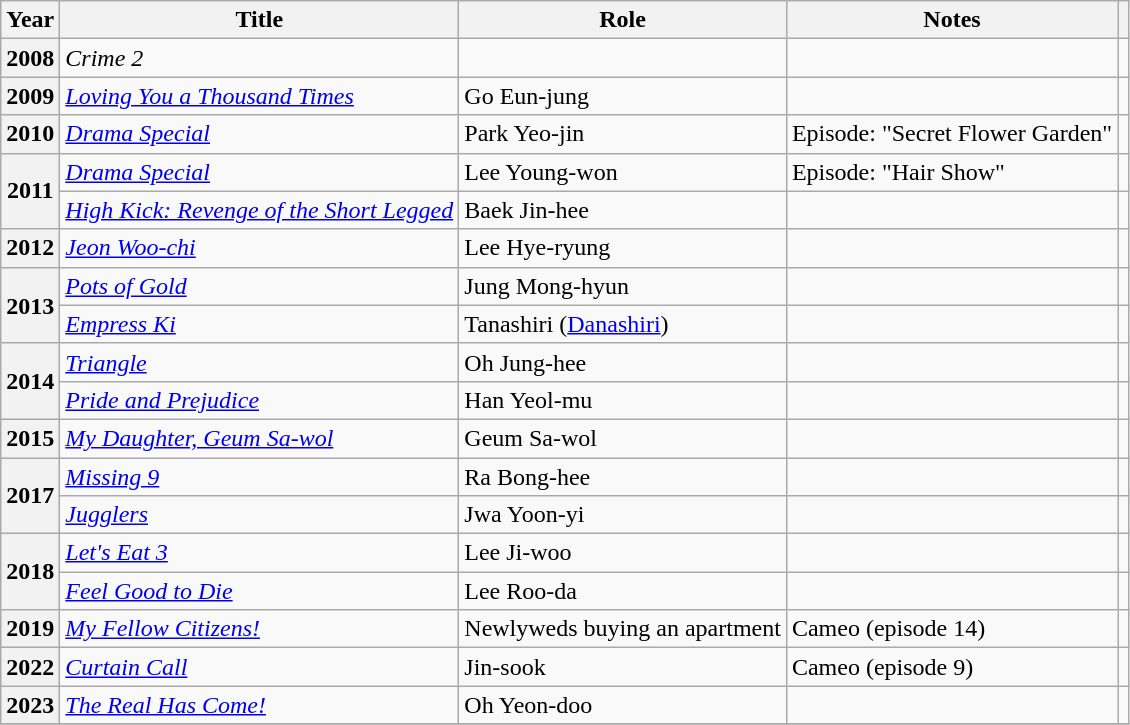<table class="wikitable plainrowheaders sortable">
<tr>
<th scope="col">Year</th>
<th scope="col">Title</th>
<th scope="col">Role</th>
<th scope="col">Notes</th>
<th scope="col" class="unsortable"></th>
</tr>
<tr>
<th scope="row">2008</th>
<td><em>Crime 2</em></td>
<td></td>
<td></td>
<td></td>
</tr>
<tr>
<th scope="row">2009</th>
<td><em><a href='#'>Loving You a Thousand Times</a></em></td>
<td>Go Eun-jung</td>
<td></td>
<td style="text-align:center"></td>
</tr>
<tr>
<th scope="row">2010</th>
<td><em><a href='#'>Drama Special</a></em></td>
<td>Park Yeo-jin</td>
<td>Episode: "Secret Flower Garden"</td>
<td style="text-align:center"></td>
</tr>
<tr>
<th scope="row" rowspan=2>2011</th>
<td><em><a href='#'>Drama Special</a></em></td>
<td>Lee Young-won</td>
<td>Episode: "Hair Show"</td>
<td style="text-align:center"></td>
</tr>
<tr>
<td><em><a href='#'>High Kick: Revenge of the Short Legged</a></em></td>
<td>Baek Jin-hee</td>
<td></td>
<td style="text-align:center"></td>
</tr>
<tr>
<th scope="row">2012</th>
<td><em><a href='#'>Jeon Woo-chi</a></em></td>
<td>Lee Hye-ryung</td>
<td></td>
<td style="text-align:center"></td>
</tr>
<tr>
<th scope="row" rowspan=2>2013</th>
<td><em><a href='#'>Pots of Gold</a></em></td>
<td>Jung Mong-hyun</td>
<td></td>
<td style="text-align:center"></td>
</tr>
<tr>
<td><em><a href='#'>Empress Ki</a></em></td>
<td>Tanashiri (<a href='#'>Danashiri</a>)</td>
<td></td>
<td style="text-align:center"></td>
</tr>
<tr>
<th scope="row" rowspan=2>2014</th>
<td><em><a href='#'>Triangle</a></em></td>
<td>Oh Jung-hee</td>
<td></td>
<td style="text-align:center"></td>
</tr>
<tr>
<td><em><a href='#'>Pride and Prejudice</a></em></td>
<td>Han Yeol-mu</td>
<td></td>
<td style="text-align:center"></td>
</tr>
<tr>
<th scope="row">2015</th>
<td><em><a href='#'>My Daughter, Geum Sa-wol</a></em></td>
<td>Geum Sa-wol</td>
<td></td>
<td style="text-align:center"></td>
</tr>
<tr>
<th scope="row" rowspan=2>2017</th>
<td><em><a href='#'>Missing 9</a></em></td>
<td>Ra Bong-hee</td>
<td></td>
<td style="text-align:center"></td>
</tr>
<tr>
<td><em><a href='#'>Jugglers</a></em></td>
<td>Jwa Yoon-yi</td>
<td></td>
<td style="text-align:center"></td>
</tr>
<tr>
<th scope="row" rowspan=2>2018</th>
<td><em><a href='#'>Let's Eat 3</a></em></td>
<td>Lee Ji-woo</td>
<td></td>
<td style="text-align:center"></td>
</tr>
<tr>
<td><em><a href='#'>Feel Good to Die</a></em></td>
<td>Lee Roo-da</td>
<td></td>
<td style="text-align:center"></td>
</tr>
<tr>
<th scope="row">2019</th>
<td><em><a href='#'>My Fellow Citizens!</a></em></td>
<td>Newlyweds buying an apartment</td>
<td>Cameo (episode 14)</td>
<td style="text-align:center"></td>
</tr>
<tr>
<th scope="row">2022</th>
<td><em><a href='#'>Curtain Call</a></em></td>
<td>Jin-sook</td>
<td>Cameo (episode 9)</td>
<td style="text-align:center"></td>
</tr>
<tr>
<th scope="row">2023</th>
<td><em><a href='#'>The Real Has Come!</a></em></td>
<td>Oh Yeon-doo</td>
<td></td>
<td style="text-align:center"></td>
</tr>
<tr>
</tr>
</table>
